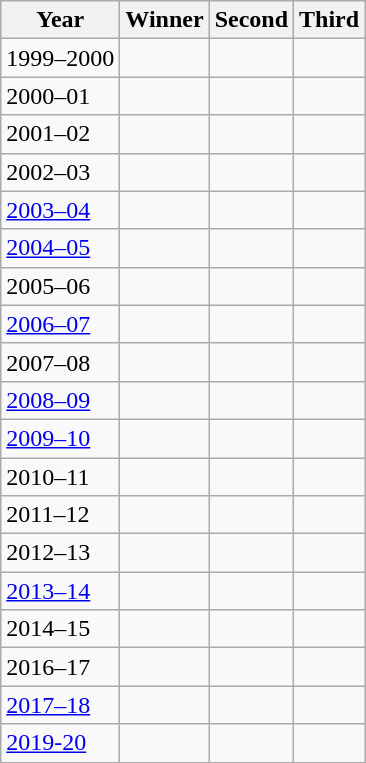<table class="wikitable">
<tr>
<th>Year</th>
<th>Winner</th>
<th>Second</th>
<th>Third</th>
</tr>
<tr>
<td>1999–2000</td>
<td></td>
<td></td>
<td></td>
</tr>
<tr>
<td>2000–01</td>
<td></td>
<td></td>
<td></td>
</tr>
<tr>
<td>2001–02</td>
<td></td>
<td></td>
<td></td>
</tr>
<tr>
<td>2002–03</td>
<td></td>
<td></td>
<td></td>
</tr>
<tr>
<td><a href='#'>2003–04</a></td>
<td></td>
<td></td>
<td></td>
</tr>
<tr>
<td><a href='#'>2004–05</a></td>
<td></td>
<td></td>
<td></td>
</tr>
<tr>
<td>2005–06</td>
<td></td>
<td></td>
<td></td>
</tr>
<tr>
<td><a href='#'>2006–07</a></td>
<td></td>
<td></td>
<td></td>
</tr>
<tr>
<td>2007–08</td>
<td></td>
<td></td>
<td></td>
</tr>
<tr>
<td><a href='#'>2008–09</a></td>
<td></td>
<td></td>
<td></td>
</tr>
<tr>
<td><a href='#'>2009–10</a></td>
<td></td>
<td></td>
<td></td>
</tr>
<tr>
<td>2010–11</td>
<td></td>
<td></td>
<td></td>
</tr>
<tr>
<td>2011–12</td>
<td></td>
<td></td>
<td></td>
</tr>
<tr>
<td>2012–13</td>
<td></td>
<td></td>
<td></td>
</tr>
<tr>
<td><a href='#'>2013–14</a></td>
<td></td>
<td></td>
<td></td>
</tr>
<tr>
<td>2014–15</td>
<td></td>
<td></td>
<td></td>
</tr>
<tr>
<td>2016–17</td>
<td></td>
<td></td>
<td></td>
</tr>
<tr>
<td><a href='#'>2017–18</a></td>
<td></td>
<td></td>
<td></td>
</tr>
<tr>
<td><a href='#'>2019-20</a></td>
<td></td>
<td></td>
<td></td>
</tr>
</table>
